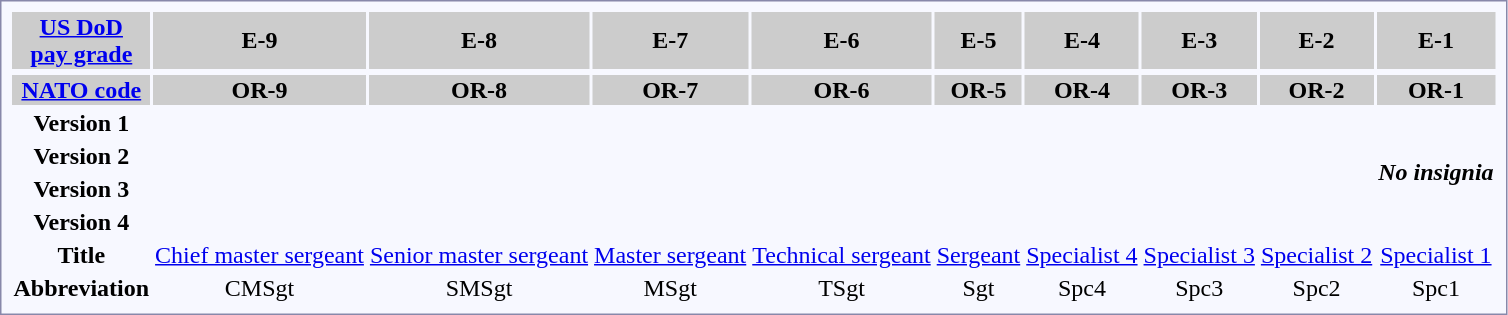<table bgcolor=#f7f8ff style="border:1px solid #8888aa; padding:5px; margin-bottom:15px;">
<tr bgcolor=#CCC>
<th><a href='#'>US DoD<br>pay grade</a></th>
<th>E-9</th>
<th>E-8</th>
<th>E-7</th>
<th>E-6</th>
<th>E-5</th>
<th>E-4</th>
<th>E-3</th>
<th>E-2</th>
<th>E-1</th>
</tr>
<tr style="text-align:center;">
</tr>
<tr bgcolor="#CCCCCC">
<th><a href='#'>NATO code</a></th>
<th>OR-9</th>
<th>OR-8</th>
<th>OR-7</th>
<th>OR-6</th>
<th>OR-5</th>
<th>OR-4</th>
<th>OR-3</th>
<th>OR-2</th>
<th>OR-1</th>
</tr>
<tr style="text-align:center;">
<td><strong>Version 1</strong></td>
<td></td>
<td></td>
<td></td>
<td></td>
<td></td>
<td></td>
<td></td>
<td></td>
<td rowspan=4><strong><em>No insignia</em></strong></td>
</tr>
<tr style="text-align:center;">
<td><strong>Version 2</strong></td>
<td></td>
<td></td>
<td></td>
<td></td>
<td></td>
<td></td>
<td></td>
<td></td>
</tr>
<tr style="text-align:center;">
<td><strong>Version 3</strong></td>
<td></td>
<td></td>
<td></td>
<td></td>
<td></td>
<td></td>
<td></td>
<td></td>
</tr>
<tr style="text-align:center;">
<td><strong>Version 4</strong></td>
<td></td>
<td></td>
<td></td>
<td></td>
<td></td>
<td></td>
<td></td>
<td></td>
</tr>
<tr style="text-align:center;">
<td><strong>Title</strong></td>
<td><a href='#'>Chief master sergeant</a></td>
<td><a href='#'>Senior master sergeant</a></td>
<td><a href='#'>Master sergeant</a></td>
<td><a href='#'>Technical sergeant</a></td>
<td><a href='#'>Sergeant</a></td>
<td><a href='#'>Specialist 4</a></td>
<td><a href='#'>Specialist 3</a></td>
<td><a href='#'>Specialist 2</a></td>
<td><a href='#'>Specialist 1</a></td>
</tr>
<tr style="text-align:center;">
<td><strong>Abbreviation</strong></td>
<td>CMSgt</td>
<td>SMSgt</td>
<td>MSgt</td>
<td>TSgt</td>
<td>Sgt</td>
<td>Spc4</td>
<td>Spc3</td>
<td>Spc2</td>
<td>Spc1</td>
</tr>
</table>
